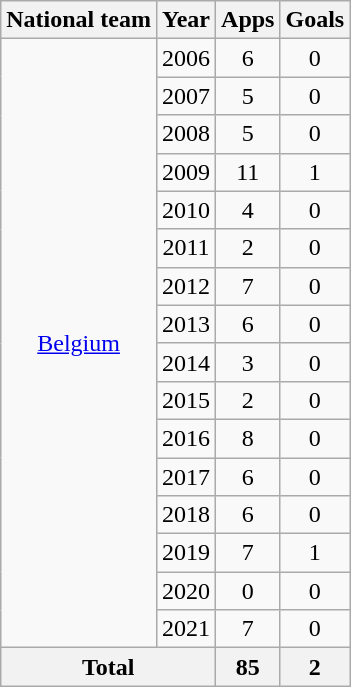<table class="wikitable" style="text-align: center;">
<tr>
<th>National team</th>
<th>Year</th>
<th>Apps</th>
<th>Goals</th>
</tr>
<tr>
<td rowspan="16"><a href='#'>Belgium</a></td>
<td>2006</td>
<td>6</td>
<td>0</td>
</tr>
<tr>
<td>2007</td>
<td>5</td>
<td>0</td>
</tr>
<tr>
<td>2008</td>
<td>5</td>
<td>0</td>
</tr>
<tr>
<td>2009</td>
<td>11</td>
<td>1</td>
</tr>
<tr>
<td>2010</td>
<td>4</td>
<td>0</td>
</tr>
<tr>
<td>2011</td>
<td>2</td>
<td>0</td>
</tr>
<tr>
<td>2012</td>
<td>7</td>
<td>0</td>
</tr>
<tr>
<td>2013</td>
<td>6</td>
<td>0</td>
</tr>
<tr>
<td>2014</td>
<td>3</td>
<td>0</td>
</tr>
<tr>
<td>2015</td>
<td>2</td>
<td>0</td>
</tr>
<tr>
<td>2016</td>
<td>8</td>
<td>0</td>
</tr>
<tr>
<td>2017</td>
<td>6</td>
<td>0</td>
</tr>
<tr>
<td>2018</td>
<td>6</td>
<td>0</td>
</tr>
<tr>
<td>2019</td>
<td>7</td>
<td>1</td>
</tr>
<tr>
<td>2020</td>
<td>0</td>
<td>0</td>
</tr>
<tr>
<td>2021</td>
<td>7</td>
<td>0</td>
</tr>
<tr>
<th colspan="2">Total</th>
<th>85</th>
<th>2</th>
</tr>
</table>
